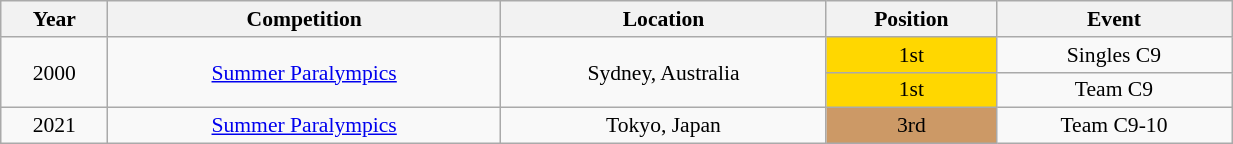<table class="wikitable" width=65% style="font-size:90%; text-align:center;">
<tr>
<th>Year</th>
<th>Competition</th>
<th>Location</th>
<th>Position</th>
<th>Event</th>
</tr>
<tr>
<td rowspan=2>2000</td>
<td rowspan=2><a href='#'>Summer Paralympics</a></td>
<td rowspan=2>Sydney, Australia</td>
<td bgcolor="gold">1st</td>
<td>Singles C9</td>
</tr>
<tr>
<td bgcolor="gold">1st</td>
<td>Team C9</td>
</tr>
<tr>
<td>2021</td>
<td><a href='#'>Summer Paralympics</a></td>
<td>Tokyo, Japan</td>
<td bgcolor="cc9966">3rd</td>
<td>Team C9-10</td>
</tr>
</table>
